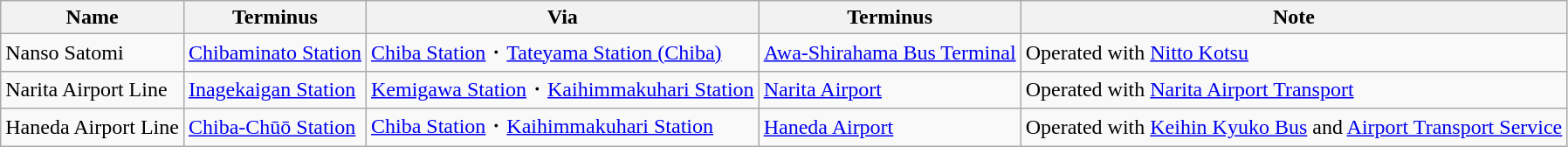<table class="wikitable">
<tr>
<th>Name</th>
<th>Terminus</th>
<th>Via</th>
<th>Terminus</th>
<th>Note</th>
</tr>
<tr>
<td>Nanso Satomi</td>
<td><a href='#'>Chibaminato Station</a></td>
<td><a href='#'>Chiba Station</a>・<a href='#'>Tateyama Station (Chiba)</a></td>
<td><a href='#'>Awa-Shirahama Bus Terminal</a></td>
<td>Operated with <a href='#'>Nitto Kotsu</a></td>
</tr>
<tr>
<td>Narita Airport Line</td>
<td><a href='#'>Inagekaigan Station</a></td>
<td><a href='#'>Kemigawa Station</a>・<a href='#'>Kaihimmakuhari Station</a></td>
<td><a href='#'>Narita Airport</a></td>
<td>Operated with <a href='#'>Narita Airport Transport</a></td>
</tr>
<tr>
<td>Haneda Airport Line</td>
<td><a href='#'>Chiba-Chūō Station</a></td>
<td><a href='#'>Chiba Station</a>・<a href='#'>Kaihimmakuhari Station</a></td>
<td><a href='#'>Haneda Airport</a></td>
<td>Operated with <a href='#'>Keihin Kyuko Bus</a> and <a href='#'>Airport Transport Service</a></td>
</tr>
</table>
